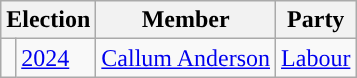<table class="wikitable">
<tr>
<th colspan="2">Election</th>
<th>Member</th>
<th>Party</th>
</tr>
<tr>
<td style="color:inherit;background-color: "></td>
<td><a href='#'>2024</a></td>
<td><a href='#'>Callum Anderson</a></td>
<td><a href='#'>Labour</a></td>
</tr>
</table>
